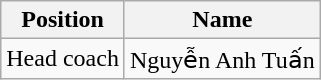<table class="wikitable">
<tr>
<th>Position</th>
<th>Name</th>
</tr>
<tr>
<td>Head coach</td>
<td> Nguyễn Anh Tuấn</td>
</tr>
</table>
